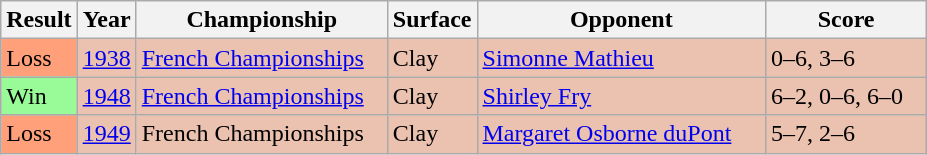<table class="sortable wikitable">
<tr>
<th>Result</th>
<th>Year</th>
<th style="width:160px">Championship</th>
<th style="width:50px">Surface</th>
<th style="width:185px">Opponent</th>
<th style="width:100px" class="unsortable">Score</th>
</tr>
<tr style="background:#ebc2af;">
<td style="background:#ffa07a;">Loss</td>
<td><a href='#'>1938</a></td>
<td><a href='#'>French Championships</a></td>
<td>Clay</td>
<td> <a href='#'>Simonne Mathieu</a></td>
<td>0–6, 3–6</td>
</tr>
<tr style="background:#ebc2af;">
<td style="background:#98fb98;">Win</td>
<td><a href='#'>1948</a></td>
<td><a href='#'>French Championships</a></td>
<td>Clay</td>
<td> <a href='#'>Shirley Fry</a></td>
<td>6–2, 0–6, 6–0</td>
</tr>
<tr style="background:#ebc2af;">
<td style="background:#ffa07a;">Loss</td>
<td><a href='#'>1949</a></td>
<td>French Championships</td>
<td>Clay</td>
<td> <a href='#'>Margaret Osborne duPont</a></td>
<td>5–7, 2–6</td>
</tr>
</table>
